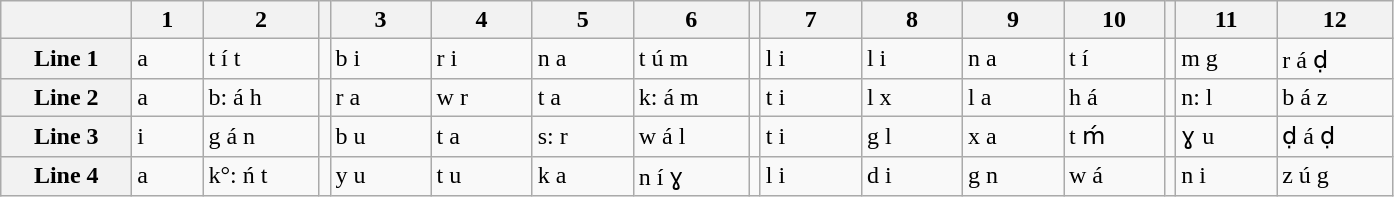<table class="wikitable">
<tr>
<th width="80"></th>
<th width="40">1</th>
<th width="70">2</th>
<th></th>
<th width="60">3</th>
<th width="60">4</th>
<th width="60">5</th>
<th width="70">6</th>
<th></th>
<th width="60">7</th>
<th width="60">8</th>
<th width="60">9</th>
<th width="60">10</th>
<th></th>
<th width="60">11</th>
<th width="70">12</th>
</tr>
<tr>
<th>Line 1</th>
<td>a</td>
<td>t í t</td>
<td></td>
<td>b i</td>
<td>r i</td>
<td>n a</td>
<td>t ú m</td>
<td></td>
<td>l i</td>
<td>l i</td>
<td>n a</td>
<td>t í</td>
<td></td>
<td>m g</td>
<td>r á ḍ</td>
</tr>
<tr>
<th>Line 2</th>
<td>a</td>
<td>b: á h</td>
<td></td>
<td>r a</td>
<td>w r</td>
<td>t a</td>
<td>k: á m</td>
<td></td>
<td>t i</td>
<td>l x</td>
<td>l a</td>
<td>h á</td>
<td></td>
<td>n: l</td>
<td>b á z</td>
</tr>
<tr>
<th>Line 3</th>
<td>i</td>
<td>g á n</td>
<td></td>
<td>b u</td>
<td>t a</td>
<td>s: r</td>
<td>w á l</td>
<td></td>
<td>t i</td>
<td>g l</td>
<td>x a</td>
<td>t ḿ</td>
<td></td>
<td>ɣ u</td>
<td>ḍ á ḍ</td>
</tr>
<tr>
<th>Line 4</th>
<td>a</td>
<td>k°: ń t</td>
<td></td>
<td>y u</td>
<td>t u</td>
<td>k a</td>
<td>n í ɣ</td>
<td></td>
<td>l i</td>
<td>d i</td>
<td>g n</td>
<td>w á</td>
<td></td>
<td>n i</td>
<td>z ú g</td>
</tr>
</table>
